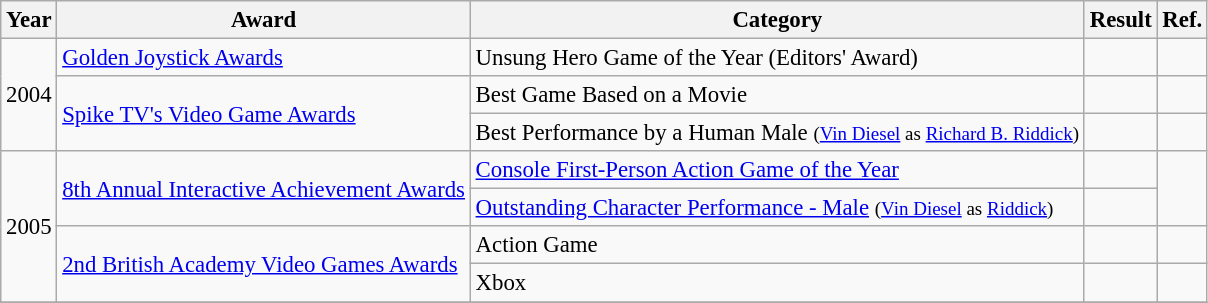<table class="wikitable" style="font-size: 95%;">
<tr>
<th>Year</th>
<th>Award</th>
<th>Category</th>
<th>Result</th>
<th class="unsortable">Ref.</th>
</tr>
<tr>
<td rowspan="3" align="center">2004</td>
<td><a href='#'>Golden Joystick Awards</a></td>
<td>Unsung Hero Game of the Year (Editors' Award)</td>
<td></td>
<td style="text-align:center;"></td>
</tr>
<tr>
<td rowspan="2"><a href='#'>Spike TV's Video Game Awards</a></td>
<td>Best Game Based on a Movie</td>
<td></td>
<td style="text-align:center;"></td>
</tr>
<tr>
<td>Best Performance by a Human Male <small>(<a href='#'>Vin Diesel</a> as <a href='#'>Richard B. Riddick</a>)</small></td>
<td></td>
<td style="text-align:center;"></td>
</tr>
<tr>
<td rowspan="4" align="center">2005</td>
<td rowspan="2"><a href='#'>8th Annual Interactive Achievement Awards</a></td>
<td><a href='#'>Console First-Person Action Game of the Year</a></td>
<td></td>
<td rowspan="2" style="text-align:center;"></td>
</tr>
<tr>
<td><a href='#'>Outstanding Character Performance - Male</a> <small>(<a href='#'>Vin Diesel</a> as <a href='#'>Riddick</a>)</small></td>
<td></td>
</tr>
<tr>
<td rowspan="2"><a href='#'>2nd British Academy Video Games Awards</a></td>
<td>Action Game</td>
<td></td>
<td style="text-align:center;"></td>
</tr>
<tr>
<td>Xbox</td>
<td></td>
<td style="text-align:center;"></td>
</tr>
<tr>
</tr>
</table>
